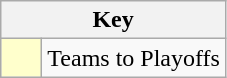<table class="wikitable" style="text-align: center;">
<tr>
<th colspan=2>Key</th>
</tr>
<tr>
<td style="background:#ffffcc; width:20px;"></td>
<td align=left>Teams to Playoffs</td>
</tr>
</table>
